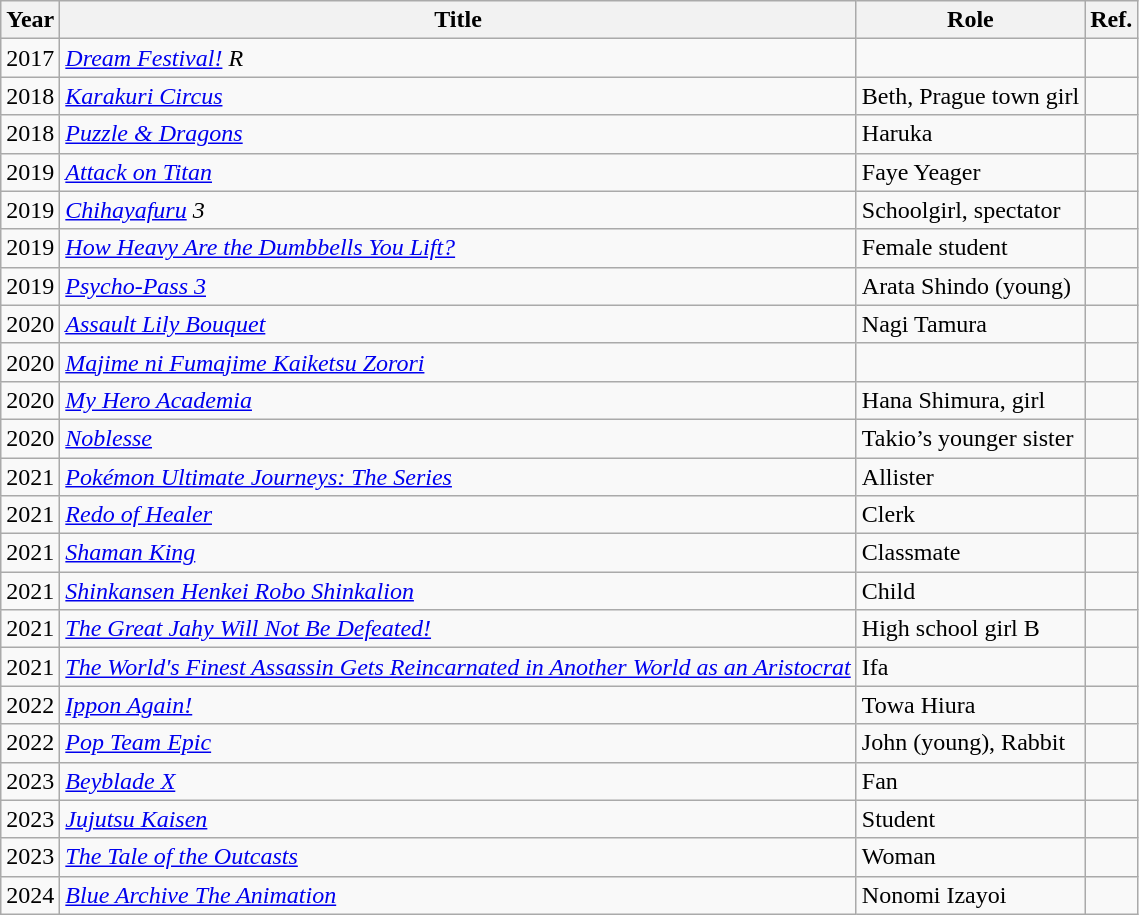<table class="wikitable sortable plainrowheaders">
<tr>
<th scope="col">Year</th>
<th scope="col">Title</th>
<th scope="col">Role</th>
<th scope="col" class="unsortable">Ref.</th>
</tr>
<tr>
<td>2017</td>
<td><em><a href='#'>Dream Festival!</a> R</em></td>
<td></td>
<td></td>
</tr>
<tr>
<td>2018</td>
<td><em><a href='#'>Karakuri Circus</a></em></td>
<td>Beth, Prague town girl</td>
<td></td>
</tr>
<tr>
<td>2018</td>
<td><em><a href='#'>Puzzle & Dragons</a></em></td>
<td>Haruka</td>
<td></td>
</tr>
<tr>
<td>2019</td>
<td><em><a href='#'>Attack on Titan</a></em></td>
<td>Faye Yeager</td>
<td></td>
</tr>
<tr>
<td>2019</td>
<td><em><a href='#'>Chihayafuru</a> 3</em></td>
<td>Schoolgirl, spectator</td>
<td></td>
</tr>
<tr>
<td>2019</td>
<td><em><a href='#'>How Heavy Are the Dumbbells You Lift?</a></em></td>
<td>Female student</td>
<td></td>
</tr>
<tr>
<td>2019</td>
<td><em><a href='#'>Psycho-Pass 3</a></em></td>
<td>Arata Shindo (young)</td>
<td></td>
</tr>
<tr>
<td>2020</td>
<td><em><a href='#'>Assault Lily Bouquet</a></em></td>
<td>Nagi Tamura</td>
<td></td>
</tr>
<tr>
<td>2020</td>
<td><em><a href='#'>Majime ni Fumajime Kaiketsu Zorori</a></em></td>
<td></td>
<td></td>
</tr>
<tr>
<td>2020</td>
<td><em><a href='#'>My Hero Academia</a></em></td>
<td>Hana Shimura, girl</td>
<td></td>
</tr>
<tr>
<td>2020</td>
<td><em><a href='#'>Noblesse</a></em></td>
<td>Takio’s younger sister</td>
<td></td>
</tr>
<tr>
<td>2021</td>
<td><em><a href='#'>Pokémon Ultimate Journeys: The Series</a></em></td>
<td>Allister</td>
<td></td>
</tr>
<tr>
<td>2021</td>
<td><em><a href='#'>Redo of Healer</a></em></td>
<td>Clerk</td>
<td></td>
</tr>
<tr>
<td>2021</td>
<td><em><a href='#'>Shaman King</a></em></td>
<td>Classmate</td>
<td></td>
</tr>
<tr>
<td>2021</td>
<td><em><a href='#'>Shinkansen Henkei Robo Shinkalion</a></em></td>
<td>Child</td>
<td></td>
</tr>
<tr>
<td>2021</td>
<td><em><a href='#'>The Great Jahy Will Not Be Defeated!</a></em></td>
<td>High school girl B</td>
<td></td>
</tr>
<tr>
<td>2021</td>
<td><em><a href='#'>The World's Finest Assassin Gets Reincarnated in Another World as an Aristocrat</a></em></td>
<td>Ifa</td>
<td></td>
</tr>
<tr>
<td>2022</td>
<td><em><a href='#'>Ippon Again!</a></em></td>
<td>Towa Hiura</td>
<td></td>
</tr>
<tr>
<td>2022</td>
<td><em><a href='#'>Pop Team Epic</a></em></td>
<td>John (young), Rabbit</td>
<td></td>
</tr>
<tr>
<td>2023</td>
<td><em><a href='#'>Beyblade X</a></em></td>
<td>Fan</td>
<td></td>
</tr>
<tr>
<td>2023</td>
<td><em><a href='#'>Jujutsu Kaisen</a></em></td>
<td>Student</td>
<td></td>
</tr>
<tr>
<td>2023</td>
<td><em><a href='#'>The Tale of the Outcasts</a></em></td>
<td>Woman</td>
<td></td>
</tr>
<tr>
<td>2024</td>
<td><em><a href='#'>Blue Archive The Animation</a></em></td>
<td>Nonomi Izayoi</td>
<td></td>
</tr>
</table>
